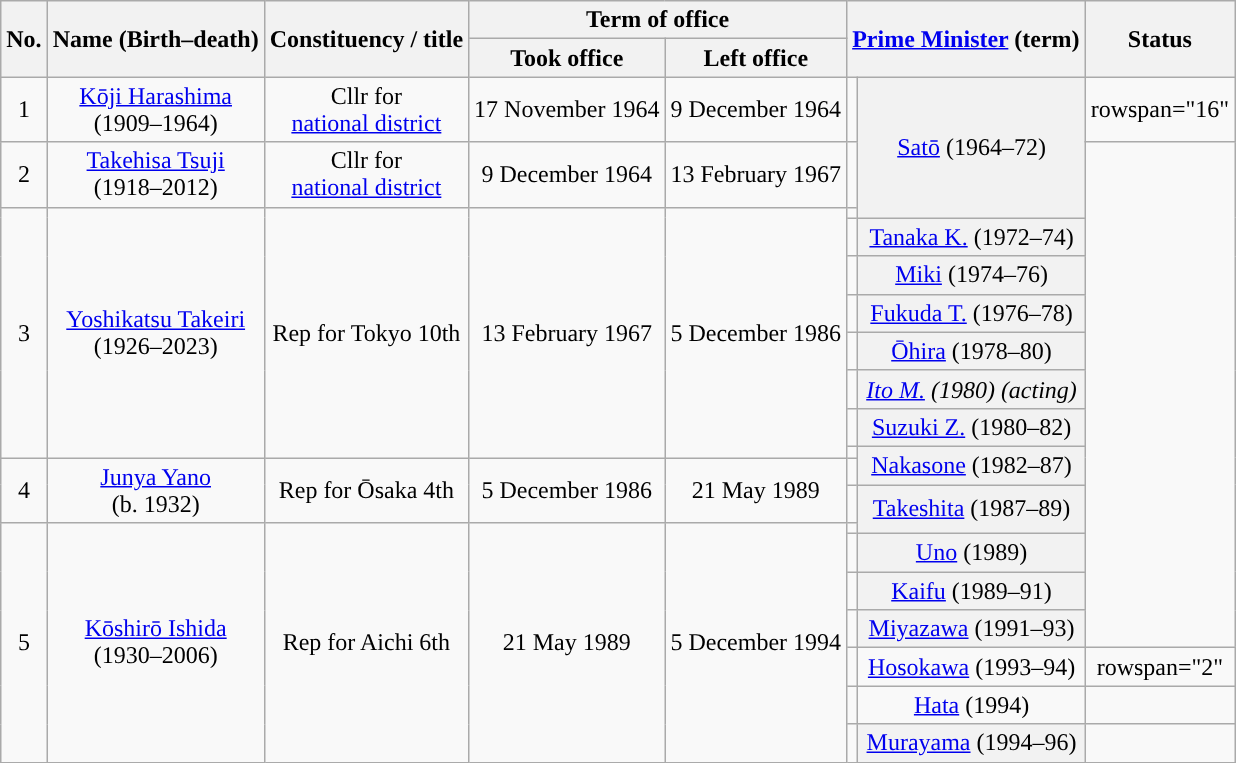<table class="wikitable" style="text-align:center">
<tr>
<th rowspan="2">No.</th>
<th rowspan="2">Name (Birth–death)</th>
<th rowspan="2">Constituency / title</th>
<th colspan="2">Term of office</th>
<th colspan="2" rowspan="2"><a href='#'>Prime Minister</a> (term)</th>
<th rowspan="2">Status</th>
</tr>
<tr>
<th>Took office</th>
<th>Left office</th>
</tr>
<tr>
<td>1</td>
<td><a href='#'>Kōji Harashima</a><br>(1909–1964)</td>
<td>Cllr for<br><a href='#'>national district</a></td>
<td>17 November 1964</td>
<td>9 December 1964</td>
<td style="background-color: "></td>
<th style=font-weight:normal rowspan="3"><a href='#'>Satō</a> (1964–72)</th>
<td>rowspan="16" </td>
</tr>
<tr>
<td>2</td>
<td><a href='#'>Takehisa Tsuji</a><br>(1918–2012)</td>
<td>Cllr for<br><a href='#'>national district</a></td>
<td>9 December 1964</td>
<td>13 February 1967</td>
<td style="background-color: "></td>
</tr>
<tr>
<td rowspan="8">3</td>
<td rowspan="8"><a href='#'>Yoshikatsu Takeiri</a><br>(1926–2023)</td>
<td rowspan="8">Rep for Tokyo 10th</td>
<td rowspan="8">13 February 1967</td>
<td rowspan="8">5 December 1986</td>
<td style="background-color: "></td>
</tr>
<tr>
<td style="background-color: "></td>
<th style=font-weight:normal><a href='#'>Tanaka K.</a> (1972–74)</th>
</tr>
<tr>
<td style="background-color: "></td>
<th style=font-weight:normal><a href='#'>Miki</a> (1974–76)</th>
</tr>
<tr>
<td style="background-color: "></td>
<th style=font-weight:normal><a href='#'>Fukuda T.</a> (1976–78)</th>
</tr>
<tr>
<td style="background-color: "></td>
<th style=font-weight:normal><a href='#'>Ōhira</a> (1978–80)</th>
</tr>
<tr>
<td style="background-color: "></td>
<th style=font-weight:normal><a href='#'><em>Ito M.</em></a> <em>(1980) (acting)</em></th>
</tr>
<tr>
<td style="background-color: "></td>
<th style=font-weight:normal><a href='#'>Suzuki Z.</a> (1980–82)</th>
</tr>
<tr>
<td style="background-color: "></td>
<th style=font-weight:normal rowspan="2"><a href='#'>Nakasone</a> (1982–87)</th>
</tr>
<tr>
<td rowspan="2">4</td>
<td rowspan="2"><a href='#'>Junya Yano</a><br>(b. 1932)</td>
<td rowspan="2">Rep for Ōsaka 4th</td>
<td rowspan="2">5 December 1986</td>
<td rowspan="2">21 May 1989</td>
<td style="background-color: "></td>
</tr>
<tr>
<td style="background-color: "></td>
<th style=font-weight:normal rowspan="2"><a href='#'>Takeshita</a> (1987–89)</th>
</tr>
<tr>
<td rowspan="7">5</td>
<td rowspan="7"><a href='#'>Kōshirō Ishida</a><br>(1930–2006)</td>
<td rowspan="7">Rep for Aichi 6th</td>
<td rowspan="7">21 May 1989</td>
<td rowspan="7">5 December 1994</td>
<td style="background-color: "></td>
</tr>
<tr>
<td style="background-color: "></td>
<th style=font-weight:normal><a href='#'>Uno</a> (1989)</th>
</tr>
<tr>
<td style="background-color: "></td>
<th style=font-weight:normal><a href='#'>Kaifu</a> (1989–91)</th>
</tr>
<tr>
<td style="background-color: "></td>
<th style=font-weight:normal><a href='#'>Miyazawa</a> (1991–93)</th>
</tr>
<tr>
<td style="background-color: "></td>
<td><a href='#'>Hosokawa</a> (1993–94)</td>
<td>rowspan="2" </td>
</tr>
<tr>
<td style="background-color: "></td>
<td><a href='#'>Hata</a> (1994)</td>
</tr>
<tr>
<td style="background-color: "></td>
<th style=font-weight:normal><a href='#'>Murayama</a> (1994–96)</th>
<td></td>
</tr>
</table>
